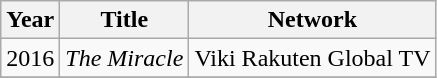<table class="wikitable">
<tr>
<th>Year</th>
<th>Title</th>
<th>Network</th>
</tr>
<tr>
<td rowspan= “1”>2016</td>
<td><em>The Miracle</em></td>
<td>Viki Rakuten Global TV</td>
</tr>
<tr>
</tr>
</table>
